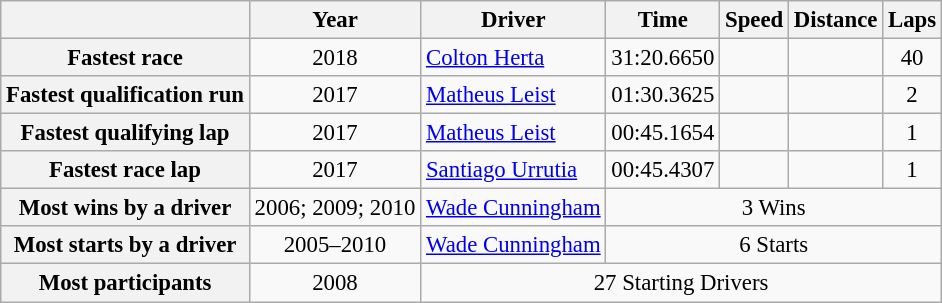<table class="wikitable" style="font-size: 95%;">
<tr>
<th></th>
<th>Year</th>
<th>Driver</th>
<th>Time</th>
<th>Speed</th>
<th>Distance</th>
<th>Laps</th>
</tr>
<tr>
<th>Fastest race</th>
<td style="text-align:center;">2018</td>
<td> <a href='#'>Colton Herta</a></td>
<td style="text-align:center;">31:20.6650</td>
<td style="text-align:center;"></td>
<td style="text-align:center;"></td>
<td style="text-align:center;">40</td>
</tr>
<tr>
<th>Fastest qualification run</th>
<td style="text-align:center;">2017</td>
<td> <a href='#'>Matheus Leist</a></td>
<td style="text-align:center;">01:30.3625</td>
<td style="text-align:center;"></td>
<td style="text-align:center;"></td>
<td style="text-align:center;">2</td>
</tr>
<tr>
<th>Fastest qualifying lap</th>
<td style="text-align:center;">2017</td>
<td> <a href='#'>Matheus Leist</a></td>
<td style="text-align:center;">00:45.1654</td>
<td style="text-align:center;"></td>
<td style="text-align:center;"></td>
<td style="text-align:center;">1</td>
</tr>
<tr>
<th>Fastest race lap</th>
<td style="text-align:center;">2017</td>
<td> <a href='#'>Santiago Urrutia</a></td>
<td style="text-align:center;">00:45.4307</td>
<td style="text-align:center;"></td>
<td style="text-align:center;"></td>
<td style="text-align:center;">1</td>
</tr>
<tr>
<th>Most wins by a driver</th>
<td style="text-align:center;">2006; 2009; 2010</td>
<td> <a href='#'>Wade Cunningham</a></td>
<td colspan="4" style="text-align:center;">3 Wins</td>
</tr>
<tr>
<th>Most starts by a driver</th>
<td style="text-align:center;">2005–2010</td>
<td> <a href='#'>Wade Cunningham</a></td>
<td colspan="4" style="text-align:center;">6 Starts</td>
</tr>
<tr>
<th>Most participants</th>
<td style="text-align:center;">2008</td>
<td colspan="5" style="text-align:center;">27 Starting Drivers</td>
</tr>
</table>
